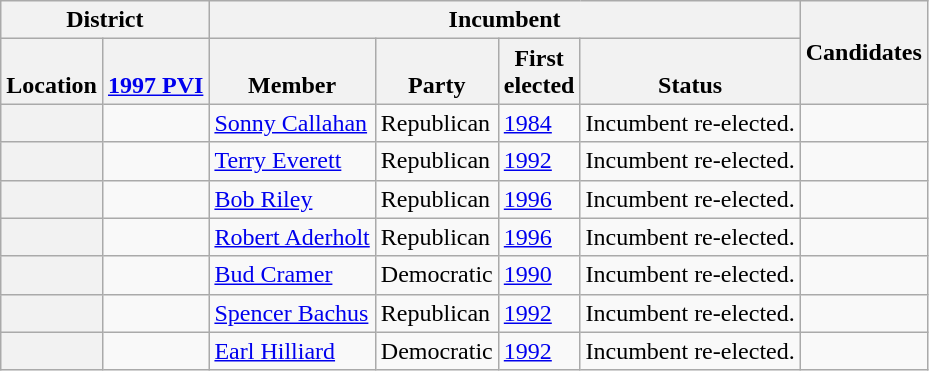<table class="wikitable sortable">
<tr>
<th colspan=2>District</th>
<th colspan=4>Incumbent</th>
<th rowspan=2 class="unsortable">Candidates</th>
</tr>
<tr valign=bottom>
<th>Location</th>
<th><a href='#'>1997 PVI</a></th>
<th>Member</th>
<th>Party</th>
<th>First<br>elected</th>
<th>Status</th>
</tr>
<tr>
<th></th>
<td></td>
<td><a href='#'>Sonny Callahan</a></td>
<td>Republican</td>
<td><a href='#'>1984</a></td>
<td>Incumbent re-elected.</td>
<td nowrap></td>
</tr>
<tr>
<th></th>
<td></td>
<td><a href='#'>Terry Everett</a></td>
<td>Republican</td>
<td><a href='#'>1992</a></td>
<td>Incumbent re-elected.</td>
<td nowrap></td>
</tr>
<tr>
<th></th>
<td></td>
<td><a href='#'>Bob Riley</a></td>
<td>Republican</td>
<td><a href='#'>1996</a></td>
<td>Incumbent re-elected.</td>
<td nowrap></td>
</tr>
<tr>
<th></th>
<td></td>
<td><a href='#'>Robert Aderholt</a></td>
<td>Republican</td>
<td><a href='#'>1996</a></td>
<td>Incumbent re-elected.</td>
<td nowrap></td>
</tr>
<tr>
<th></th>
<td></td>
<td><a href='#'>Bud Cramer</a></td>
<td>Democratic</td>
<td><a href='#'>1990</a></td>
<td>Incumbent re-elected.</td>
<td nowrap></td>
</tr>
<tr>
<th></th>
<td></td>
<td><a href='#'>Spencer Bachus</a></td>
<td>Republican</td>
<td><a href='#'>1992</a></td>
<td>Incumbent re-elected.</td>
<td nowrap></td>
</tr>
<tr>
<th></th>
<td></td>
<td><a href='#'>Earl Hilliard</a></td>
<td>Democratic</td>
<td><a href='#'>1992</a></td>
<td>Incumbent re-elected.</td>
<td nowrap></td>
</tr>
</table>
